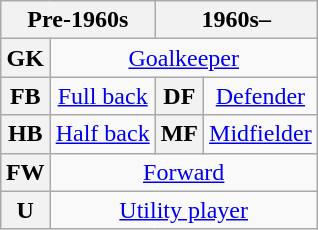<table class="wikitable plainrowheaders" style="text-align:center;margin-left:1em;float:right">
<tr>
<th colspan=2 scope=col>Pre-1960s</th>
<th colspan=2 scope=col>1960s–</th>
</tr>
<tr>
<th>GK</th>
<td colspan=3><a href='#'>Goalkeeper</a></td>
</tr>
<tr>
<th>FB</th>
<td><a href='#'>Full back</a></td>
<th>DF</th>
<td><a href='#'>Defender</a></td>
</tr>
<tr>
<th>HB</th>
<td><a href='#'>Half back</a></td>
<th>MF</th>
<td><a href='#'>Midfielder</a></td>
</tr>
<tr>
<th>FW</th>
<td colspan=3><a href='#'>Forward</a></td>
</tr>
<tr>
<th>U</th>
<td colspan=3><a href='#'>Utility player</a></td>
</tr>
</table>
